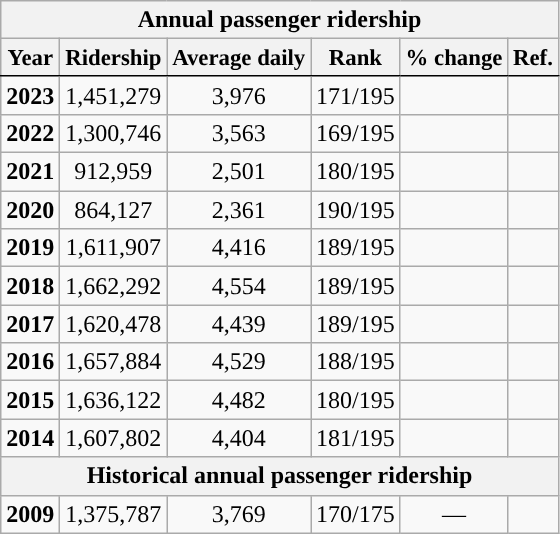<table class="wikitable sortable" style="text-align:right;">
<tr>
<th colspan="6" style="background-color:#">Annual passenger ridership</th>
</tr>
<tr style="font-size:95%; text-align:center">
<th style="border-bottom:1px solid black">Year</th>
<th style="border-bottom:1px solid black">Ridership</th>
<th style="border-bottom:1px solid black">Average daily</th>
<th style="border-bottom:1px solid black">Rank</th>
<th style="border-bottom:1px solid black">% change</th>
<th style="border-bottom:1px solid black">Ref.</th>
</tr>
<tr style="text-align:center;">
<td><strong>2023</strong></td>
<td>1,451,279</td>
<td>3,976</td>
<td>171/195</td>
<td></td>
<td></td>
</tr>
<tr style="text-align:center;">
<td><strong>2022</strong></td>
<td>1,300,746</td>
<td>3,563</td>
<td>169/195</td>
<td></td>
<td></td>
</tr>
<tr style="text-align:center;">
<td><strong>2021</strong></td>
<td>912,959</td>
<td>2,501</td>
<td>180/195</td>
<td></td>
<td></td>
</tr>
<tr style="text-align:center;">
<td><strong>2020</strong></td>
<td>864,127</td>
<td>2,361</td>
<td>190/195</td>
<td></td>
<td></td>
</tr>
<tr style="text-align:center;">
<td><strong>2019</strong></td>
<td>1,611,907</td>
<td>4,416</td>
<td>189/195</td>
<td></td>
<td></td>
</tr>
<tr style="text-align:center;">
<td><strong>2018</strong></td>
<td>1,662,292</td>
<td>4,554</td>
<td>189/195</td>
<td></td>
<td></td>
</tr>
<tr style="text-align:center;">
<td><strong>2017</strong></td>
<td>1,620,478</td>
<td>4,439</td>
<td>189/195</td>
<td></td>
<td></td>
</tr>
<tr style="text-align:center;">
<td><strong>2016</strong></td>
<td>1,657,884</td>
<td>4,529</td>
<td>188/195</td>
<td></td>
<td></td>
</tr>
<tr style="text-align:center;">
<td><strong>2015</strong></td>
<td>1,636,122</td>
<td>4,482</td>
<td>180/195</td>
<td></td>
<td></td>
</tr>
<tr style="text-align:center;">
<td><strong>2014</strong></td>
<td>1,607,802</td>
<td>4,404</td>
<td>181/195</td>
<td></td>
<td></td>
</tr>
<tr>
<th colspan="6" style="background-color:#">Historical annual passenger ridership</th>
</tr>
<tr style="text-align:center;">
<td><strong>2009</strong></td>
<td>1,375,787</td>
<td>3,769</td>
<td>170/175</td>
<td>—</td>
<td></td>
</tr>
</table>
